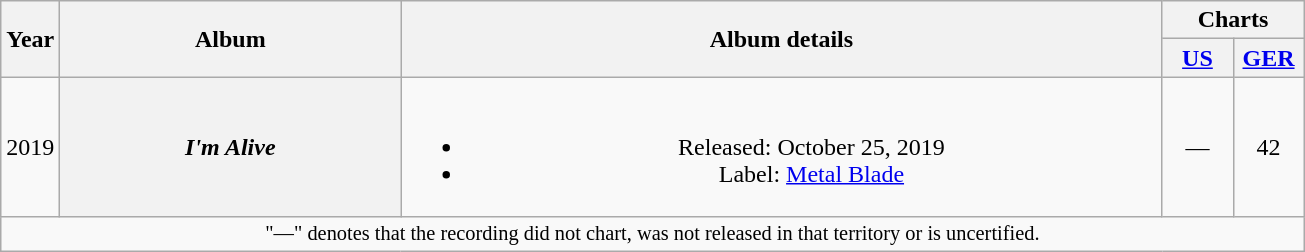<table class="wikitable plainrowheaders" style="text-align:center;" border="1">
<tr>
<th style="width:10px;" rowspan="2">Year</th>
<th style="width:220px;" rowspan="2">Album</th>
<th style="width:500px;" rowspan="2">Album details</th>
<th colspan="2">Charts</th>
</tr>
<tr>
<th width="40px"><a href='#'>US</a><br></th>
<th width="40px"><a href='#'>GER</a><br></th>
</tr>
<tr>
<td style="width:10px;">2019</td>
<th scope="row" style="width:220px;"><em>I'm Alive</em></th>
<td style="width:500px;"><br><ul><li>Released: October 25, 2019</li><li>Label: <a href='#'>Metal Blade</a></li></ul></td>
<td>—</td>
<td>42</td>
</tr>
<tr>
<td colspan="5" style="font-size:85%">"—" denotes that the recording did not chart, was not released in that territory or is uncertified.</td>
</tr>
</table>
